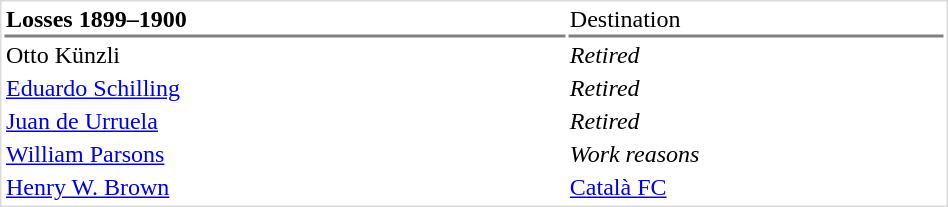<table style="width:50%; border:1px solid #DBDBDB;">
<tr>
<td style="border-bottom:2px solid grey;"><strong>Losses 1899–1900</strong></td>
<td style="border-bottom:2px solid grey;">Destination</td>
</tr>
<tr>
<td align=left width=300> Otto Künzli</td>
<td align=left width=200><em>Retired</em></td>
</tr>
<tr>
<td align=left width=300> <a href='#'>Eduardo Schilling</a></td>
<td align=left width=200><em>Retired</em></td>
</tr>
<tr>
<td align=left width=300> <a href='#'>Juan de Urruela</a></td>
<td align=left width=200><em>Retired</em></td>
</tr>
<tr>
<td align=left width=300> <a href='#'>William Parsons</a></td>
<td align=left width=200><em>Work reasons</em></td>
</tr>
<tr>
<td align=left width=300> <a href='#'>Henry W. Brown</a></td>
<td align=left width=200><a href='#'>Català FC</a></td>
</tr>
</table>
